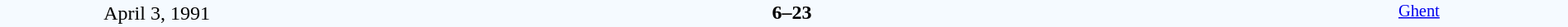<table style="width: 100%; background:#F5FAFF;" cellspacing="0">
<tr>
<td align=center rowspan=3 width=20%>April 3, 1991<br></td>
</tr>
<tr>
<td width=24% align=right></td>
<td align=center width=13%><strong>6–23</strong></td>
<td width=24%></td>
<td style=font-size:85% rowspan=3 valign=top align=center><a href='#'>Ghent</a></td>
</tr>
<tr style=font-size:85%>
<td align=right></td>
<td align=center></td>
<td></td>
</tr>
</table>
